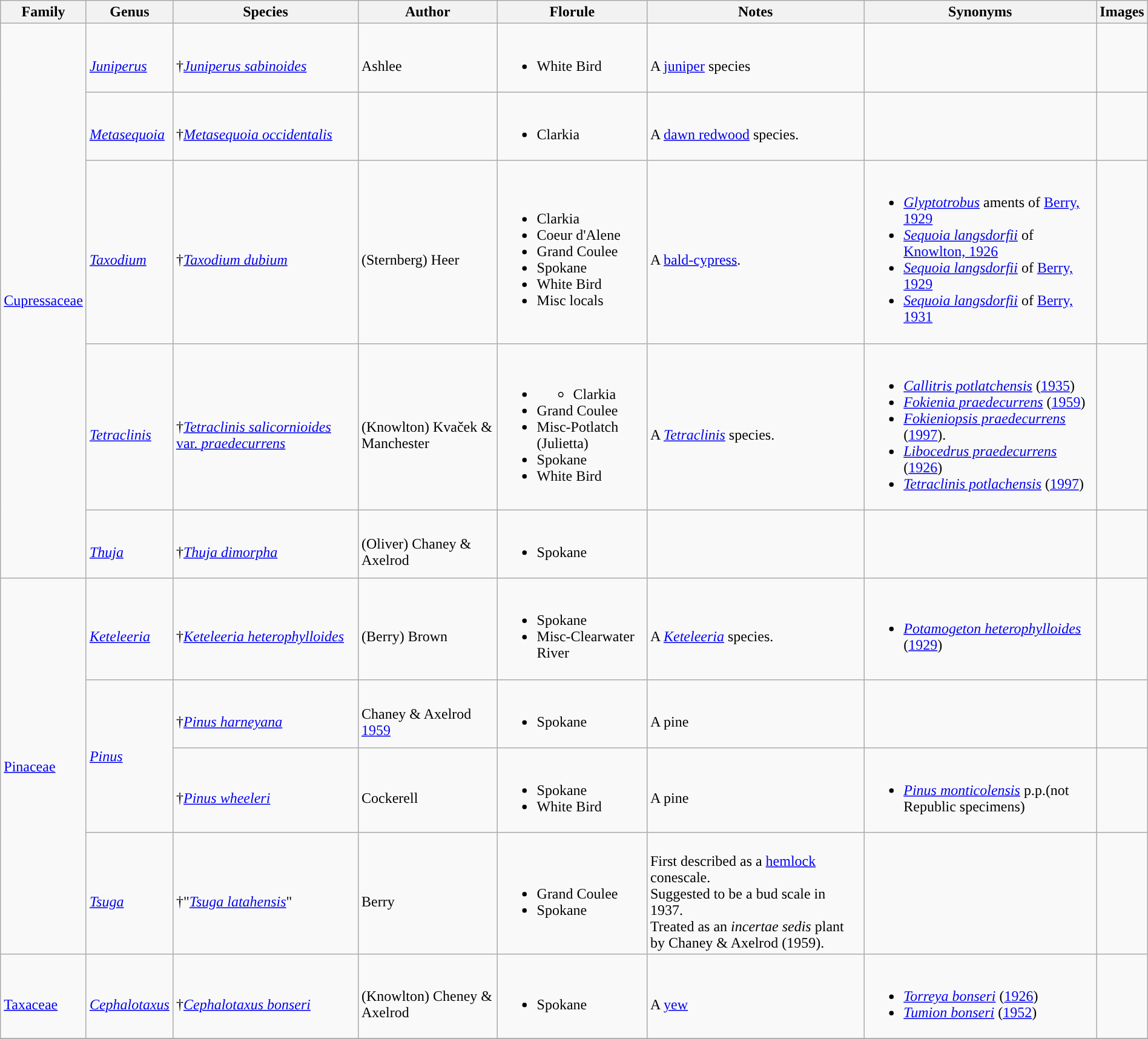<table class="wikitable sortable mw-collapsible" style="margin:auto; width:100%">
<tr>
<th>Family</th>
<th>Genus</th>
<th>Species</th>
<th>Author</th>
<th>Florule</th>
<th>Notes</th>
<th>Synonyms</th>
<th>Images</th>
</tr>
<tr>
<td rowspan=5><a href='#'>Cupressaceae</a></td>
<td><br><em><a href='#'>Juniperus</a></em></td>
<td><br>†<em><a href='#'>Juniperus sabinoides</a></em></td>
<td><br>Ashlee</td>
<td><br><ul><li>White Bird</li></ul></td>
<td><br>A <a href='#'>juniper</a> species</td>
<td></td>
<td></td>
</tr>
<tr>
<td><br><em><a href='#'>Metasequoia</a></em></td>
<td><br>†<em><a href='#'>Metasequoia occidentalis</a></em></td>
<td></td>
<td><br><ul><li>Clarkia</li></ul></td>
<td><br>A <a href='#'>dawn redwood</a> species.</td>
<td></td>
<td></td>
</tr>
<tr>
<td><br><em><a href='#'>Taxodium</a></em></td>
<td><br>†<em><a href='#'>Taxodium dubium</a></em></td>
<td><br>(Sternberg) Heer</td>
<td><br><ul><li>Clarkia</li><li>Coeur d'Alene</li><li>Grand Coulee</li><li>Spokane</li><li>White Bird</li><li>Misc locals</li></ul></td>
<td><br>A <a href='#'>bald-cypress</a>.</td>
<td><br><ul><li><em><a href='#'>Glyptotrobus</a></em> aments of <a href='#'>Berry, 1929</a></li><li><em><a href='#'>Sequoia langsdorfii</a></em> of <a href='#'>Knowlton, 1926</a></li><li><em><a href='#'>Sequoia langsdorfii</a></em> of <a href='#'>Berry, 1929</a></li><li><em><a href='#'>Sequoia langsdorfii</a></em> of <a href='#'>Berry, 1931</a></li></ul></td>
<td><br></td>
</tr>
<tr>
<td><br><em><a href='#'>Tetraclinis</a></em></td>
<td><br>†<a href='#'><em>Tetraclinis salicornioides</em> var. <em>praedecurrens</em></a></td>
<td><br>(Knowlton) Kvaček & Manchester</td>
<td><br><ul><li><ul><li>Clarkia</li></ul></li><li>Grand Coulee</li><li>Misc-Potlatch (Julietta)</li><li>Spokane</li><li>White Bird</li></ul></td>
<td><br>A <em><a href='#'>Tetraclinis</a></em> species.</td>
<td><br><ul><li><em><a href='#'>Callitris potlatchensis</a></em> (<a href='#'>1935</a>)</li><li><em><a href='#'>Fokienia praedecurrens</a></em> (<a href='#'>1959</a>)</li><li><em><a href='#'>Fokieniopsis praedecurrens</a></em> (<a href='#'>1997</a>).</li><li><em><a href='#'>Libocedrus praedecurrens</a></em> (<a href='#'>1926</a>)</li><li><em><a href='#'>Tetraclinis potlachensis</a></em> (<a href='#'>1997</a>)</li></ul></td>
<td><br></td>
</tr>
<tr>
<td><br><em><a href='#'>Thuja</a></em></td>
<td><br>†<em><a href='#'>Thuja dimorpha</a></em></td>
<td><br>(Oliver) Chaney & Axelrod</td>
<td><br><ul><li>Spokane</li></ul></td>
<td></td>
<td></td>
<td></td>
</tr>
<tr>
<td rowspan=4><a href='#'>Pinaceae</a></td>
<td><br><em><a href='#'>Keteleeria</a></em></td>
<td><br>†<em><a href='#'>Keteleeria heterophylloides</a></em></td>
<td><br>(Berry) Brown</td>
<td><br><ul><li>Spokane</li><li>Misc-Clearwater River</li></ul></td>
<td><br>A <em><a href='#'>Keteleeria</a></em> species.</td>
<td><br><ul><li><em><a href='#'>Potamogeton heterophylloides</a></em> (<a href='#'>1929</a>)</li></ul></td>
<td><br></td>
</tr>
<tr>
<td rowspan=2><em><a href='#'>Pinus</a></em></td>
<td><br>†<em><a href='#'>Pinus harneyana</a></em></td>
<td><br>Chaney & Axelrod <a href='#'>1959</a></td>
<td><br><ul><li>Spokane</li></ul></td>
<td><br>A pine</td>
<td></td>
<td><br></td>
</tr>
<tr>
<td><br>†<em><a href='#'>Pinus wheeleri</a></em></td>
<td><br>Cockerell</td>
<td><br><ul><li>Spokane</li><li>White Bird</li></ul></td>
<td><br>A pine</td>
<td><br><ul><li><em><a href='#'>Pinus monticolensis</a></em> p.p.(not Republic specimens)</li></ul></td>
<td></td>
</tr>
<tr>
<td><br><em><a href='#'>Tsuga</a></em></td>
<td><br>†"<em><a href='#'>Tsuga latahensis</a></em>"</td>
<td><br>Berry</td>
<td><br><ul><li>Grand Coulee</li><li>Spokane</li></ul></td>
<td><br>First described as a <a href='#'>hemlock</a> conescale.<br>Suggested to be a bud scale in 1937.<br>Treated as an <em>incertae sedis</em> plant by Chaney & Axelrod (1959).</td>
<td></td>
<td><br></td>
</tr>
<tr>
<td><br><a href='#'>Taxaceae</a></td>
<td><br><em><a href='#'>Cephalotaxus</a></em></td>
<td><br>†<em><a href='#'>Cephalotaxus bonseri</a></em></td>
<td><br>(Knowlton) Cheney & Axelrod</td>
<td><br><ul><li>Spokane</li></ul></td>
<td><br>A <a href='#'>yew</a></td>
<td><br><ul><li><em><a href='#'>Torreya bonseri</a></em> (<a href='#'>1926</a>)</li><li><em><a href='#'>Tumion bonseri</a></em> (<a href='#'>1952</a>)</li></ul></td>
<td><br></td>
</tr>
<tr>
</tr>
</table>
